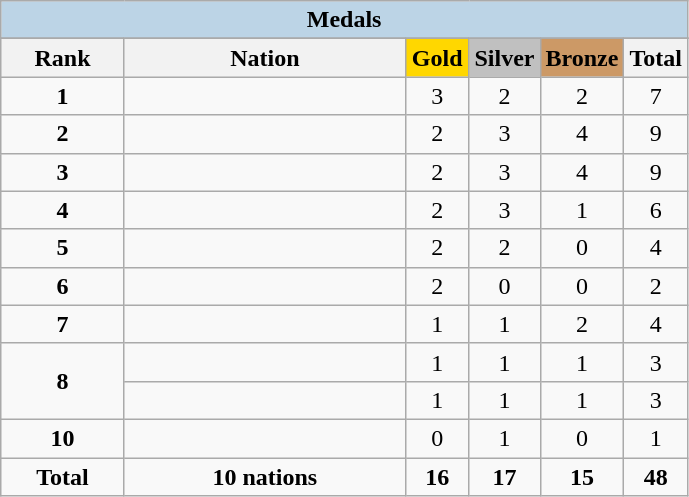<table class=wikitable style=text-align:center>
<tr>
<td colspan=6 style="background:#BCD4E6"><strong>Medals</strong></td>
</tr>
<tr>
</tr>
<tr style="background-color:#EDEDED;">
<th width=75px class="hintergrundfarbe5">Rank</th>
<th width=180px class="hintergrundfarbe6">Nation</th>
<th width=35px style="background:gold">Gold</th>
<th width=35px style="background:silver">Silver</th>
<th width=35px style="background:#CC9966">Bronze</th>
<th width=35px>Total</th>
</tr>
<tr>
<td><strong>1</strong></td>
<td align=left></td>
<td>3</td>
<td>2</td>
<td>2</td>
<td>7</td>
</tr>
<tr>
<td><strong>2</strong></td>
<td align=left></td>
<td>2</td>
<td>3</td>
<td>4</td>
<td>9</td>
</tr>
<tr>
<td><strong>3</strong></td>
<td align=left></td>
<td>2</td>
<td>3</td>
<td>4</td>
<td>9</td>
</tr>
<tr>
<td><strong>4</strong></td>
<td align=left></td>
<td>2</td>
<td>3</td>
<td>1</td>
<td>6</td>
</tr>
<tr>
<td><strong>5</strong></td>
<td align=left></td>
<td>2</td>
<td>2</td>
<td>0</td>
<td>4</td>
</tr>
<tr>
<td><strong>6</strong></td>
<td align=left></td>
<td>2</td>
<td>0</td>
<td>0</td>
<td>2</td>
</tr>
<tr>
<td><strong>7</strong></td>
<td align=left></td>
<td>1</td>
<td>1</td>
<td>2</td>
<td>4</td>
</tr>
<tr>
<td rowspan="2"><strong>8</strong></td>
<td align=left></td>
<td>1</td>
<td>1</td>
<td>1</td>
<td>3</td>
</tr>
<tr>
<td align="left"></td>
<td>1</td>
<td>1</td>
<td>1</td>
<td>3</td>
</tr>
<tr>
<td><strong>10</strong></td>
<td align=left></td>
<td>0</td>
<td>1</td>
<td>0</td>
<td>1</td>
</tr>
<tr>
<td><strong>Total</strong></td>
<td><strong>10 nations</strong></td>
<td><strong>16</strong></td>
<td><strong>17</strong></td>
<td><strong>15</strong></td>
<td><strong>48</strong></td>
</tr>
</table>
